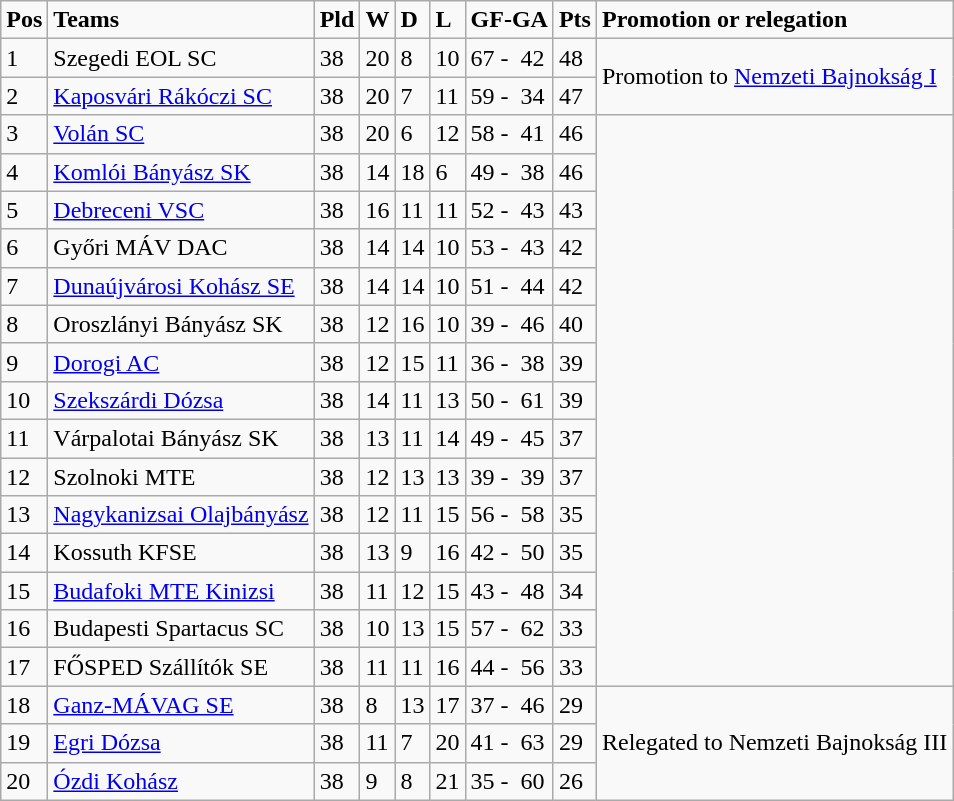<table class="wikitable">
<tr>
<td><strong>Pos</strong></td>
<td><strong>Teams</strong></td>
<td><strong>Pld</strong></td>
<td><strong>W</strong></td>
<td><strong>D</strong></td>
<td><strong>L</strong></td>
<td><strong>GF-GA</strong></td>
<td><strong>Pts</strong></td>
<td><strong>Promotion or relegation</strong></td>
</tr>
<tr>
<td>1</td>
<td>Szegedi EOL SC</td>
<td>38</td>
<td>20</td>
<td>8</td>
<td>10</td>
<td>67 -  42</td>
<td>48</td>
<td rowspan="2">Promotion to <a href='#'>Nemzeti Bajnokság I</a></td>
</tr>
<tr>
<td>2</td>
<td><a href='#'>Kaposvári Rákóczi SC</a></td>
<td>38</td>
<td>20</td>
<td>7</td>
<td>11</td>
<td>59 -  34</td>
<td>47</td>
</tr>
<tr>
<td>3</td>
<td><a href='#'>Volán SC</a></td>
<td>38</td>
<td>20</td>
<td>6</td>
<td>12</td>
<td>58 -  41</td>
<td>46</td>
<td rowspan="15"></td>
</tr>
<tr>
<td>4</td>
<td><a href='#'>Komlói Bányász SK</a></td>
<td>38</td>
<td>14</td>
<td>18</td>
<td>6</td>
<td>49 -  38</td>
<td>46</td>
</tr>
<tr>
<td>5</td>
<td><a href='#'>Debreceni VSC</a></td>
<td>38</td>
<td>16</td>
<td>11</td>
<td>11</td>
<td>52 -  43</td>
<td>43</td>
</tr>
<tr>
<td>6</td>
<td>Győri MÁV DAC</td>
<td>38</td>
<td>14</td>
<td>14</td>
<td>10</td>
<td>53 -  43</td>
<td>42</td>
</tr>
<tr>
<td>7</td>
<td><a href='#'>Dunaújvárosi Kohász SE</a></td>
<td>38</td>
<td>14</td>
<td>14</td>
<td>10</td>
<td>51 -  44</td>
<td>42</td>
</tr>
<tr>
<td>8</td>
<td>Oroszlányi Bányász SK</td>
<td>38</td>
<td>12</td>
<td>16</td>
<td>10</td>
<td>39 -  46</td>
<td>40</td>
</tr>
<tr>
<td>9</td>
<td><a href='#'>Dorogi AC</a></td>
<td>38</td>
<td>12</td>
<td>15</td>
<td>11</td>
<td>36 -  38</td>
<td>39</td>
</tr>
<tr>
<td>10</td>
<td><a href='#'>Szekszárdi Dózsa</a></td>
<td>38</td>
<td>14</td>
<td>11</td>
<td>13</td>
<td>50 -  61</td>
<td>39</td>
</tr>
<tr>
<td>11</td>
<td>Várpalotai Bányász SK</td>
<td>38</td>
<td>13</td>
<td>11</td>
<td>14</td>
<td>49 -  45</td>
<td>37</td>
</tr>
<tr>
<td>12</td>
<td>Szolnoki MTE</td>
<td>38</td>
<td>12</td>
<td>13</td>
<td>13</td>
<td>39 -  39</td>
<td>37</td>
</tr>
<tr>
<td>13</td>
<td><a href='#'>Nagykanizsai Olajbányász</a></td>
<td>38</td>
<td>12</td>
<td>11</td>
<td>15</td>
<td>56 -  58</td>
<td>35</td>
</tr>
<tr>
<td>14</td>
<td>Kossuth KFSE</td>
<td>38</td>
<td>13</td>
<td>9</td>
<td>16</td>
<td>42 -  50</td>
<td>35</td>
</tr>
<tr>
<td>15</td>
<td><a href='#'>Budafoki MTE Kinizsi</a></td>
<td>38</td>
<td>11</td>
<td>12</td>
<td>15</td>
<td>43 -  48</td>
<td>34</td>
</tr>
<tr>
<td>16</td>
<td>Budapesti Spartacus SC</td>
<td>38</td>
<td>10</td>
<td>13</td>
<td>15</td>
<td>57 -  62</td>
<td>33</td>
</tr>
<tr>
<td>17</td>
<td>FŐSPED Szállítók SE</td>
<td>38</td>
<td>11</td>
<td>11</td>
<td>16</td>
<td>44 -  56</td>
<td>33</td>
</tr>
<tr>
<td>18</td>
<td><a href='#'>Ganz-MÁVAG SE</a></td>
<td>38</td>
<td>8</td>
<td>13</td>
<td>17</td>
<td>37 -  46</td>
<td>29</td>
<td rowspan="3">Relegated to Nemzeti Bajnokság III</td>
</tr>
<tr>
<td>19</td>
<td><a href='#'>Egri Dózsa</a></td>
<td>38</td>
<td>11</td>
<td>7</td>
<td>20</td>
<td>41 -  63</td>
<td>29</td>
</tr>
<tr>
<td>20</td>
<td><a href='#'>Ózdi Kohász</a></td>
<td>38</td>
<td>9</td>
<td>8</td>
<td>21</td>
<td>35 -  60</td>
<td>26</td>
</tr>
</table>
